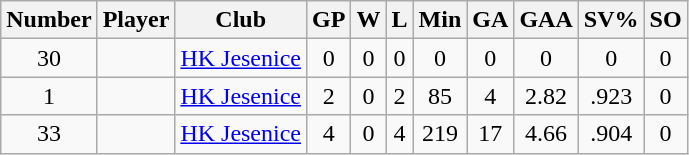<table class="wikitable sortable" style="text-align: center;">
<tr>
<th>Number</th>
<th>Player</th>
<th>Club</th>
<th>GP</th>
<th>W</th>
<th>L</th>
<th>Min</th>
<th>GA</th>
<th>GAA</th>
<th>SV%</th>
<th>SO</th>
</tr>
<tr>
<td>30</td>
<td align="left"></td>
<td align="left"><a href='#'>HK Jesenice</a></td>
<td>0</td>
<td>0</td>
<td>0</td>
<td>0</td>
<td>0</td>
<td>0</td>
<td>0</td>
<td>0</td>
</tr>
<tr>
<td>1</td>
<td align="left"></td>
<td align="left"><a href='#'>HK Jesenice</a></td>
<td>2</td>
<td>0</td>
<td>2</td>
<td>85</td>
<td>4</td>
<td>2.82</td>
<td>.923</td>
<td>0</td>
</tr>
<tr>
<td>33</td>
<td align="left"></td>
<td align="left"><a href='#'>HK Jesenice</a></td>
<td>4</td>
<td>0</td>
<td>4</td>
<td>219</td>
<td>17</td>
<td>4.66</td>
<td>.904</td>
<td>0</td>
</tr>
</table>
